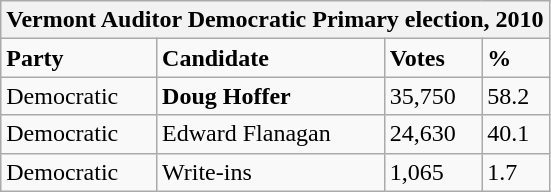<table class="wikitable">
<tr>
<th colspan="4">Vermont Auditor Democratic Primary election, 2010</th>
</tr>
<tr>
<td><strong>Party</strong></td>
<td><strong>Candidate</strong></td>
<td><strong>Votes</strong></td>
<td><strong>%</strong></td>
</tr>
<tr>
<td>Democratic</td>
<td><strong>Doug Hoffer</strong></td>
<td>35,750</td>
<td>58.2</td>
</tr>
<tr>
<td>Democratic</td>
<td>Edward Flanagan</td>
<td>24,630</td>
<td>40.1</td>
</tr>
<tr>
<td>Democratic</td>
<td>Write-ins</td>
<td>1,065</td>
<td>1.7</td>
</tr>
</table>
